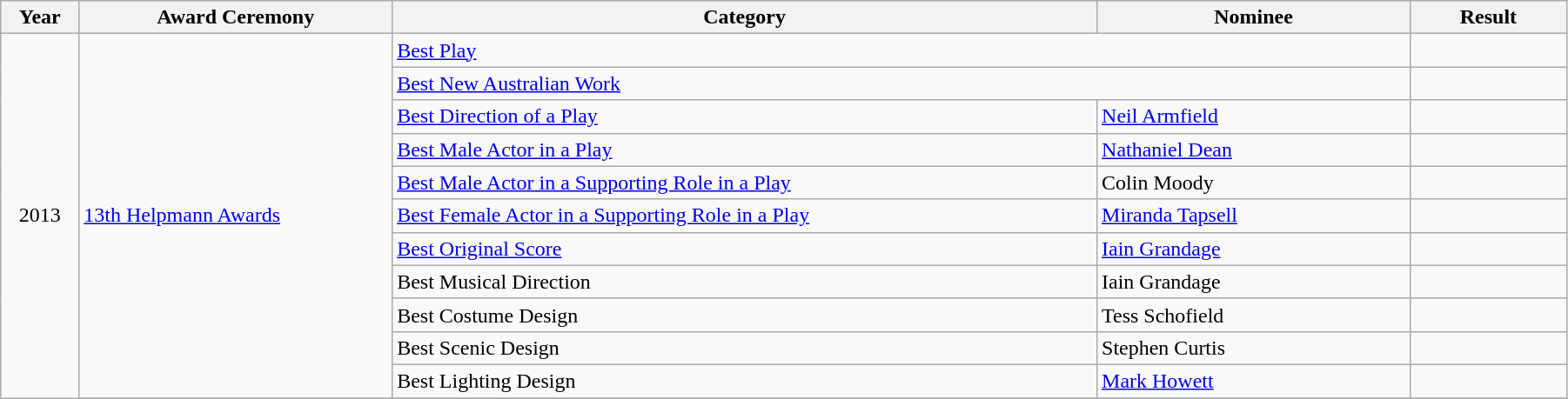<table class="wikitable" style="width:95%;">
<tr>
<th style="width:5%;">Year</th>
<th style="width:20%;">Award Ceremony</th>
<th style="width:45%;">Category</th>
<th style="width:20%;">Nominee</th>
<th style="width:10%;">Result</th>
</tr>
<tr>
<td rowspan="16" style="text-align:center;">2013</td>
<td rowspan="11"><a href='#'>13th Helpmann Awards</a></td>
<td colspan="2"><a href='#'>Best Play</a></td>
<td></td>
</tr>
<tr>
<td colspan="2"><a href='#'>Best New Australian Work</a></td>
<td></td>
</tr>
<tr>
<td><a href='#'>Best Direction of a Play</a></td>
<td><a href='#'>Neil Armfield</a></td>
<td></td>
</tr>
<tr>
<td><a href='#'>Best Male Actor in a Play</a></td>
<td><a href='#'>Nathaniel Dean</a></td>
<td></td>
</tr>
<tr>
<td><a href='#'>Best Male Actor in a Supporting Role in a Play</a></td>
<td>Colin Moody</td>
<td></td>
</tr>
<tr>
<td><a href='#'>Best Female Actor in a Supporting Role in a Play</a></td>
<td><a href='#'>Miranda Tapsell</a></td>
<td></td>
</tr>
<tr>
<td><a href='#'>Best Original Score</a></td>
<td><a href='#'>Iain Grandage</a></td>
<td></td>
</tr>
<tr>
<td>Best Musical Direction</td>
<td>Iain Grandage</td>
<td></td>
</tr>
<tr>
<td>Best Costume Design</td>
<td>Tess Schofield</td>
<td></td>
</tr>
<tr>
<td>Best Scenic Design</td>
<td>Stephen Curtis</td>
<td></td>
</tr>
<tr>
<td>Best Lighting Design</td>
<td><a href='#'>Mark Howett</a></td>
<td></td>
</tr>
<tr>
</tr>
</table>
